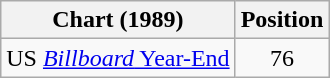<table class="wikitable sortable" style="text-align:center;">
<tr>
<th>Chart (1989)</th>
<th>Position</th>
</tr>
<tr>
<td>US <a href='#'><em>Billboard</em> Year-End</a></td>
<td>76</td>
</tr>
</table>
